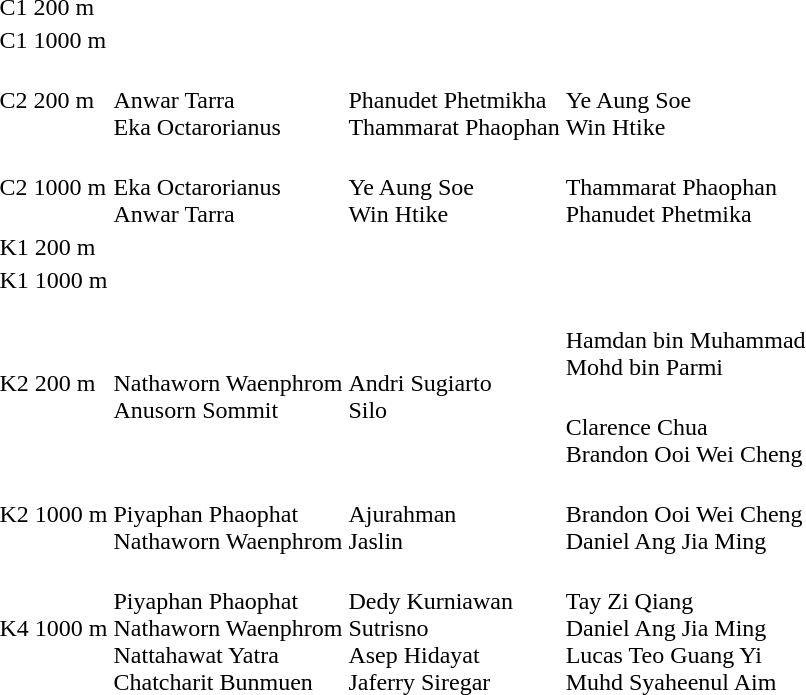<table>
<tr>
<td>C1 200 m</td>
<td></td>
<td></td>
<td></td>
</tr>
<tr>
<td>C1 1000 m</td>
<td></td>
<td></td>
<td></td>
</tr>
<tr>
<td>C2 200 m</td>
<td><br>Anwar Tarra<br>Eka Octarorianus</td>
<td><br>Phanudet Phetmikha<br>Thammarat Phaophan</td>
<td><br>Ye Aung Soe<br>Win Htike</td>
</tr>
<tr>
<td>C2 1000 m</td>
<td><br>Eka Octarorianus <br> Anwar Tarra</td>
<td><br>Ye Aung Soe <br> Win Htike</td>
<td><br>Thammarat Phaophan <br> Phanudet Phetmika</td>
</tr>
<tr>
<td>K1 200 m</td>
<td></td>
<td nowrap></td>
<td></td>
</tr>
<tr>
<td>K1 1000 m</td>
<td></td>
<td></td>
<td></td>
</tr>
<tr>
<td rowspan=2>K2 200 m</td>
<td rowspan=2><br>Nathaworn Waenphrom<br>Anusorn Sommit</td>
<td rowspan=2><br>Andri Sugiarto<br>Silo</td>
<td><br>Hamdan bin Muhammad<br>Mohd bin Parmi</td>
</tr>
<tr>
<td><br>Clarence Chua<br>Brandon Ooi Wei Cheng</td>
</tr>
<tr>
<td>K2 1000 m</td>
<td> <br> Piyaphan Phaophat <br> Nathaworn Waenphrom</td>
<td> <br> Ajurahman <br> Jaslin</td>
<td nowrap> <br> Brandon Ooi Wei Cheng <br> Daniel Ang Jia Ming</td>
</tr>
<tr>
<td>K4 1000 m</td>
<td nowrap> <br> Piyaphan Phaophat <br> Nathaworn Waenphrom <br> Nattahawat Yatra <br> Chatcharit Bunmuen</td>
<td> <br> Dedy Kurniawan <br> Sutrisno <br> Asep Hidayat <br> Jaferry Siregar</td>
<td> <br> Tay Zi Qiang <br> Daniel Ang Jia Ming <br> Lucas Teo Guang Yi <br> Muhd Syaheenul Aim</td>
</tr>
</table>
